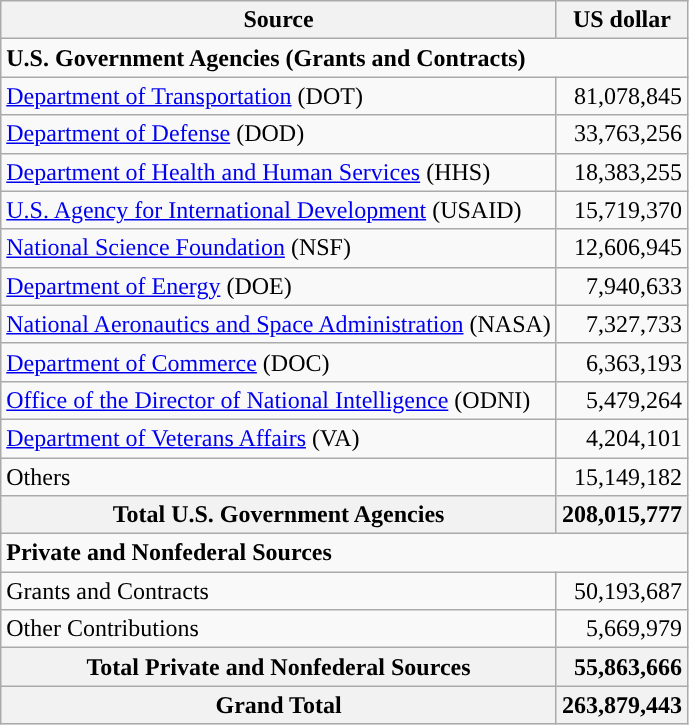<table class="wikitable">
<tr>
<th>Source</th>
<th>US dollar</th>
</tr>
<tr>
<td colspan="2"><strong>U.S. Government Agencies (Grants and Contracts)</strong></td>
</tr>
<tr>
<td><a href='#'>Department of Transportation</a> (DOT)</td>
<td style="text-align:right;">81,078,845</td>
</tr>
<tr>
<td><a href='#'>Department of Defense</a> (DOD)</td>
<td style="text-align:right;">33,763,256</td>
</tr>
<tr>
<td><a href='#'>Department of Health and Human Services</a> (HHS)</td>
<td style="text-align:right;">18,383,255</td>
</tr>
<tr>
<td><a href='#'>U.S. Agency for International Development</a> (USAID)</td>
<td style="text-align:right;">15,719,370</td>
</tr>
<tr>
<td><a href='#'>National Science Foundation</a> (NSF)</td>
<td style="text-align:right;">12,606,945</td>
</tr>
<tr>
<td><a href='#'>Department of Energy</a> (DOE)</td>
<td style="text-align:right;">7,940,633</td>
</tr>
<tr>
<td><a href='#'>National Aeronautics and Space Administration</a> (NASA)</td>
<td style="text-align:right;">7,327,733</td>
</tr>
<tr>
<td><a href='#'>Department of Commerce</a> (DOC)</td>
<td style="text-align:right;">6,363,193</td>
</tr>
<tr>
<td><a href='#'>Office of the Director of National Intelligence</a> (ODNI)</td>
<td style="text-align:right;">5,479,264</td>
</tr>
<tr>
<td><a href='#'>Department of Veterans Affairs</a> (VA)</td>
<td style="text-align:right;">4,204,101</td>
</tr>
<tr>
<td>Others</td>
<td style="text-align:right;">15,149,182</td>
</tr>
<tr>
<th>Total U.S. Government Agencies</th>
<th style="text-align:right;">208,015,777</th>
</tr>
<tr>
<td colspan="2"><strong>Private and Nonfederal Sources</strong></td>
</tr>
<tr>
<td>Grants and Contracts</td>
<td style="text-align:right;">50,193,687</td>
</tr>
<tr>
<td>Other Contributions</td>
<td style="text-align:right;">5,669,979</td>
</tr>
<tr>
<th>Total Private and Nonfederal Sources</th>
<th style="text-align:right;">55,863,666</th>
</tr>
<tr>
<th>Grand Total</th>
<th style="text-align:right;">263,879,443</th>
</tr>
</table>
